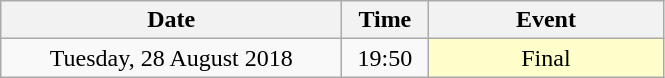<table class = "wikitable" style="text-align:center;">
<tr>
<th width=220>Date</th>
<th width=50>Time</th>
<th width=150>Event</th>
</tr>
<tr>
<td>Tuesday, 28 August 2018</td>
<td>19:50</td>
<td bgcolor=ffffcc>Final</td>
</tr>
</table>
